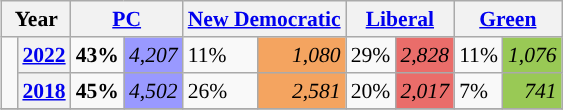<table class="wikitable" style="float:right; width:400; font-size:90%; margin-left:1em;">
<tr>
<th colspan="2" scope="col">Year</th>
<th colspan="2" scope="col"><a href='#'>PC</a></th>
<th colspan="2" scope="col"><a href='#'>New Democratic</a></th>
<th colspan="2" scope="col"><a href='#'>Liberal</a></th>
<th colspan="2" scope="col"><a href='#'>Green</a></th>
</tr>
<tr>
<td rowspan="2" style="width: 0.25em; background-color: "></td>
<th><a href='#'>2022</a></th>
<td><strong>43%</strong></td>
<td style="text-align:right; background:#9999FF;"><em>4,207</em></td>
<td>11%</td>
<td style="text-align:right; background:#F4A460;"><em>1,080</em></td>
<td>29%</td>
<td style="text-align:right; background:#EA6D6A;"><em>2,828</em></td>
<td>11%</td>
<td style="text-align:right; background:#99C955;"><em>1,076</em></td>
</tr>
<tr>
<th><a href='#'>2018</a></th>
<td><strong>45%</strong></td>
<td style="text-align:right; background:#9999FF;"><em>4,502</em></td>
<td>26%</td>
<td style="text-align:right; background:#F4A460;"><em>2,581</em></td>
<td>20%</td>
<td style="text-align:right; background:#EA6D6A;"><em>2,017</em></td>
<td>7%</td>
<td style="text-align:right; background:#99C955;"><em>741</em></td>
</tr>
<tr>
</tr>
</table>
